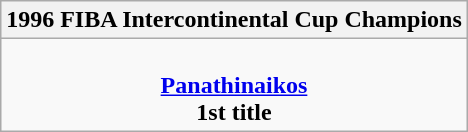<table class=wikitable style="text-align:center; margin:auto">
<tr>
<th>1996 FIBA Intercontinental Cup Champions</th>
</tr>
<tr>
<td><br> <strong><a href='#'>Panathinaikos</a></strong> <br> <strong>1st title</strong></td>
</tr>
</table>
